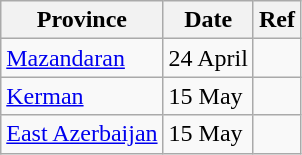<table class="wikitable">
<tr>
<th>Province</th>
<th>Date</th>
<th>Ref</th>
</tr>
<tr>
<td><a href='#'>Mazandaran</a></td>
<td>24 April</td>
<td></td>
</tr>
<tr>
<td><a href='#'>Kerman</a></td>
<td>15 May</td>
<td></td>
</tr>
<tr>
<td><a href='#'>East Azerbaijan</a></td>
<td>15 May</td>
<td></td>
</tr>
</table>
